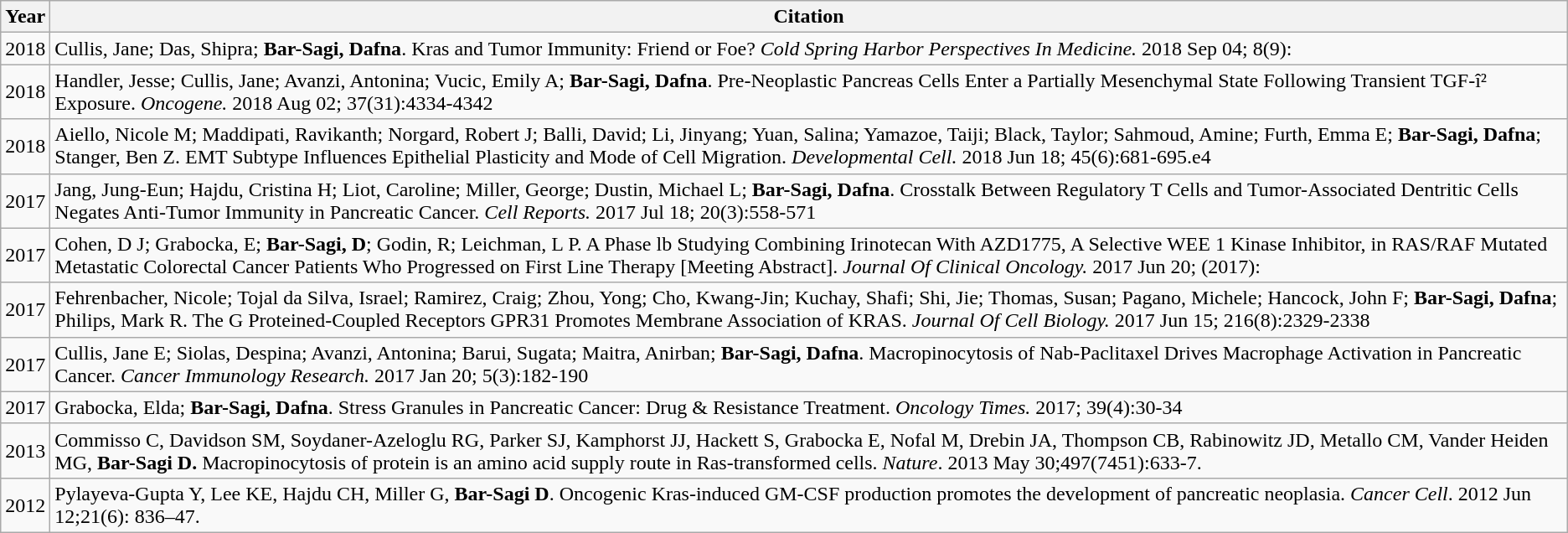<table class="wikitable">
<tr>
<th>Year</th>
<th>Citation</th>
</tr>
<tr>
<td>2018</td>
<td>Cullis, Jane; Das, Shipra; <strong>Bar-Sagi, Dafna</strong>. Kras and Tumor Immunity: Friend or Foe? <em>Cold Spring Harbor Perspectives In Medicine.</em> 2018 Sep 04; 8(9):</td>
</tr>
<tr>
<td>2018</td>
<td>Handler, Jesse; Cullis, Jane; Avanzi, Antonina; Vucic, Emily A; <strong>Bar-Sagi, Dafna</strong>. Pre-Neoplastic Pancreas Cells Enter a Partially Mesenchymal State Following Transient TGF-î² Exposure. <em>Oncogene.</em> 2018 Aug 02; 37(31):4334-4342</td>
</tr>
<tr>
<td>2018</td>
<td>Aiello, Nicole M; Maddipati, Ravikanth; Norgard, Robert J; Balli, David; Li, Jinyang; Yuan, Salina; Yamazoe, Taiji; Black, Taylor; Sahmoud, Amine; Furth, Emma E; <strong>Bar-Sagi, Dafna</strong>; Stanger, Ben Z. EMT Subtype Influences Epithelial Plasticity and Mode of Cell Migration. <em>Developmental Cell.</em> 2018 Jun 18; 45(6):681-695.e4</td>
</tr>
<tr>
<td>2017</td>
<td>Jang, Jung-Eun; Hajdu, Cristina H; Liot, Caroline; Miller, George; Dustin, Michael L; <strong>Bar-Sagi, Dafna</strong>. Crosstalk Between Regulatory T Cells and Tumor-Associated Dentritic Cells Negates Anti-Tumor Immunity in Pancreatic Cancer. <em>Cell Reports.</em> 2017 Jul 18; 20(3):558-571</td>
</tr>
<tr>
<td>2017</td>
<td>Cohen, D J; Grabocka, E; <strong>Bar-Sagi, D</strong>; Godin, R; Leichman, L P. A Phase lb Studying Combining Irinotecan With AZD1775, A Selective WEE 1 Kinase Inhibitor, in RAS/RAF Mutated Metastatic Colorectal Cancer Patients Who Progressed on First Line Therapy [Meeting Abstract]. <em>Journal Of Clinical Oncology.</em> 2017 Jun 20; (2017):</td>
</tr>
<tr>
<td>2017</td>
<td>Fehrenbacher, Nicole; Tojal da Silva, Israel; Ramirez, Craig; Zhou, Yong; Cho, Kwang-Jin; Kuchay, Shafi; Shi, Jie; Thomas, Susan; Pagano, Michele; Hancock, John F; <strong>Bar-Sagi, Dafna</strong>; Philips, Mark R. The G Proteined-Coupled Receptors GPR31 Promotes Membrane Association of KRAS. <em>Journal Of Cell Biology.</em> 2017 Jun 15; 216(8):2329-2338</td>
</tr>
<tr>
<td>2017</td>
<td>Cullis, Jane E; Siolas, Despina; Avanzi, Antonina; Barui, Sugata; Maitra, Anirban; <strong>Bar-Sagi, Dafna</strong>. Macropinocytosis of Nab-Paclitaxel Drives Macrophage Activation in Pancreatic Cancer. <em>Cancer Immunology Research.</em> 2017 Jan 20; 5(3):182-190</td>
</tr>
<tr>
<td>2017</td>
<td>Grabocka, Elda; <strong>Bar-Sagi, Dafna</strong>. Stress Granules in Pancreatic Cancer: Drug & Resistance Treatment. <em>Oncology Times.</em> 2017; 39(4):30-34</td>
</tr>
<tr>
<td>2013</td>
<td>Commisso C, Davidson SM, Soydaner-Azeloglu RG, Parker SJ, Kamphorst JJ, Hackett S, Grabocka E, Nofal M, Drebin JA, Thompson CB, Rabinowitz JD, Metallo CM, Vander Heiden MG, <strong>Bar-Sagi D.</strong> Macropinocytosis of protein is an amino acid supply route in Ras-transformed cells. <em>Nature</em>. 2013 May 30;497(7451):633-7.</td>
</tr>
<tr>
<td>2012</td>
<td>Pylayeva-Gupta Y, Lee KE, Hajdu CH, Miller G, <strong>Bar-Sagi D</strong>. Oncogenic Kras-induced GM-CSF production promotes the development of pancreatic neoplasia. <em>Cancer Cell</em>. 2012 Jun 12;21(6): 836–47.</td>
</tr>
</table>
